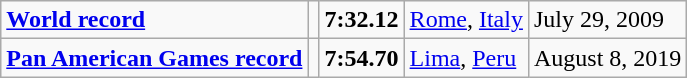<table class="wikitable">
<tr>
<td><strong><a href='#'>World record</a></strong></td>
<td></td>
<td><strong>7:32.12</strong></td>
<td><a href='#'>Rome</a>, <a href='#'>Italy</a></td>
<td>July 29, 2009</td>
</tr>
<tr>
<td><strong><a href='#'>Pan American Games record</a></strong></td>
<td></td>
<td><strong>7:54.70</strong></td>
<td><a href='#'>Lima</a>, <a href='#'>Peru</a></td>
<td>August 8, 2019</td>
</tr>
</table>
